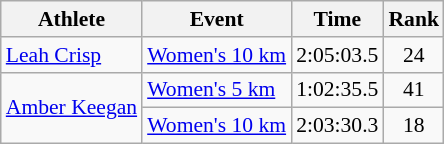<table class="wikitable" style="text-align:center; font-size:90%;">
<tr>
<th>Athlete</th>
<th>Event</th>
<th>Time</th>
<th>Rank</th>
</tr>
<tr>
<td align=left><a href='#'>Leah Crisp</a></td>
<td align=left><a href='#'>Women's 10 km</a></td>
<td>2:05:03.5</td>
<td>24</td>
</tr>
<tr>
<td align=left rowspan=2><a href='#'>Amber Keegan</a></td>
<td align=left><a href='#'>Women's 5 km</a></td>
<td>1:02:35.5</td>
<td>41</td>
</tr>
<tr>
<td align=left><a href='#'>Women's 10 km</a></td>
<td>2:03:30.3</td>
<td>18</td>
</tr>
</table>
